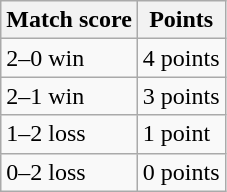<table class="wikitable">
<tr>
<th>Match score</th>
<th>Points</th>
</tr>
<tr>
<td>2–0 win</td>
<td>4 points</td>
</tr>
<tr>
<td>2–1 win</td>
<td>3 points</td>
</tr>
<tr>
<td>1–2 loss</td>
<td>1 point</td>
</tr>
<tr>
<td>0–2 loss</td>
<td>0 points</td>
</tr>
</table>
